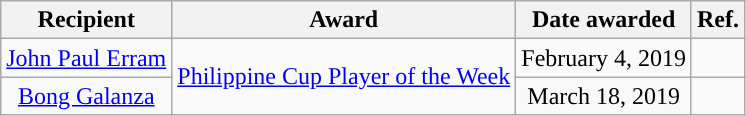<table class="wikitable sortable sortable" style="text-align: center">
<tr>
<th>Recipient</th>
<th>Award</th>
<th>Date awarded</th>
<th>Ref.</th>
</tr>
<tr>
<td><a href='#'>John Paul Erram</a></td>
<td rowspan=2><a href='#'>Philippine Cup Player of the Week</a></td>
<td>February 4, 2019</td>
<td align=center></td>
</tr>
<tr>
<td><a href='#'>Bong Galanza</a></td>
<td>March 18, 2019</td>
<td></td>
</tr>
</table>
